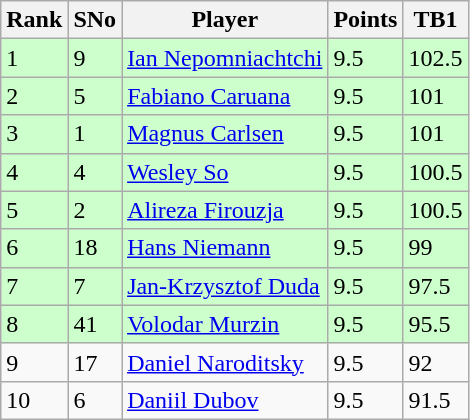<table class="wikitable sortable">
<tr>
<th>Rank</th>
<th>SNo</th>
<th>Player</th>
<th>Points</th>
<th>TB1</th>
</tr>
<tr style="background:#ccffcc;">
<td>1</td>
<td>9</td>
<td> <a href='#'>Ian Nepomniachtchi</a></td>
<td>9.5</td>
<td>102.5</td>
</tr>
<tr style="background:#ccffcc;">
<td>2</td>
<td>5</td>
<td> <a href='#'>Fabiano Caruana</a></td>
<td>9.5</td>
<td>101</td>
</tr>
<tr style="background:#ccffcc;">
<td>3</td>
<td>1</td>
<td> <a href='#'>Magnus Carlsen</a></td>
<td>9.5</td>
<td>101</td>
</tr>
<tr style="background:#ccffcc;">
<td>4</td>
<td>4</td>
<td> <a href='#'>Wesley So</a></td>
<td>9.5</td>
<td>100.5</td>
</tr>
<tr style="background:#ccffcc;">
<td>5</td>
<td>2</td>
<td> <a href='#'>Alireza Firouzja</a></td>
<td>9.5</td>
<td>100.5</td>
</tr>
<tr style="background:#ccffcc;">
<td>6</td>
<td>18</td>
<td> <a href='#'>Hans Niemann</a></td>
<td>9.5</td>
<td>99</td>
</tr>
<tr style="background:#ccffcc;">
<td>7</td>
<td>7</td>
<td> <a href='#'>Jan-Krzysztof Duda</a></td>
<td>9.5</td>
<td>97.5</td>
</tr>
<tr style="background:#ccffcc;">
<td>8</td>
<td>41</td>
<td> <a href='#'>Volodar Murzin</a></td>
<td>9.5</td>
<td>95.5</td>
</tr>
<tr>
<td>9</td>
<td>17</td>
<td> <a href='#'>Daniel Naroditsky</a></td>
<td>9.5</td>
<td>92</td>
</tr>
<tr>
<td>10</td>
<td>6</td>
<td> <a href='#'>Daniil Dubov</a></td>
<td>9.5</td>
<td>91.5</td>
</tr>
</table>
